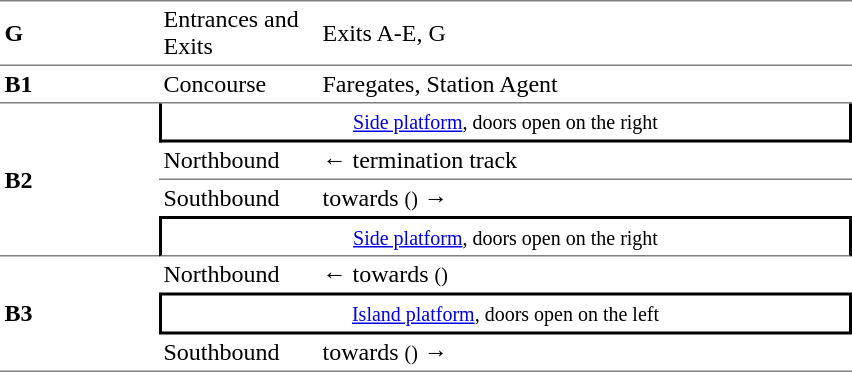<table cellspacing=0 cellpadding=3>
<tr>
<td style="border-top:solid 1px gray;border-bottom:solid 1px gray;" width=100><strong>G</strong></td>
<td style="border-top:solid 1px gray;border-bottom:solid 1px gray;" width=100>Entrances and Exits</td>
<td style="border-top:solid 1px gray;border-bottom:solid 1px gray;" width=350>Exits A-E, G</td>
</tr>
<tr>
<td style="border-bottom:solid 1px gray;"><strong>B1</strong></td>
<td style="border-bottom:solid 1px gray;">Concourse</td>
<td style="border-bottom:solid 1px gray;">Faregates, Station Agent</td>
</tr>
<tr>
<td style="border-bottom:solid 1px gray;" rowspan=4><strong>B2</strong></td>
<td style="border-right:solid 2px black;border-left:solid 2px black;border-bottom:solid 2px black;text-align:center;" colspan=2><small><a href='#'>Side platform</a>, doors open on the right</small></td>
</tr>
<tr>
<td style="border-bottom:solid 1px gray;">Northbound</td>
<td style="border-bottom:solid 1px gray;">←  termination track</td>
</tr>
<tr>
<td>Southbound</td>
<td>  towards  <small>()</small> →</td>
</tr>
<tr>
<td style="border-right:solid 2px black;border-left:solid 2px black;border-top:solid 2px black;border-bottom:solid 1px gray;text-align:center;" colspan=2><small><a href='#'>Side platform</a>, doors open on the right</small></td>
</tr>
<tr>
<td style="border-bottom:solid 1px gray;" rowspan=3><strong>B3</strong></td>
<td>Northbound</td>
<td>←  towards  <small>()</small></td>
</tr>
<tr>
<td style="border-right:solid 2px black;border-left:solid 2px black;border-top:solid 2px black;border-bottom:solid 2px black;text-align:center;" colspan=2><small><a href='#'>Island platform</a>, doors open on the left</small></td>
</tr>
<tr>
<td style="border-bottom:solid 1px gray;">Southbound</td>
<td style="border-bottom:solid 1px gray;">  towards  <small>()</small> →</td>
</tr>
</table>
